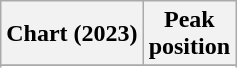<table class="wikitable sortable plainrowheaders" style="text-align:center;">
<tr>
<th scope="col">Chart (2023)</th>
<th scope="col">Peak<br>position</th>
</tr>
<tr>
</tr>
<tr>
</tr>
<tr>
</tr>
<tr>
</tr>
</table>
